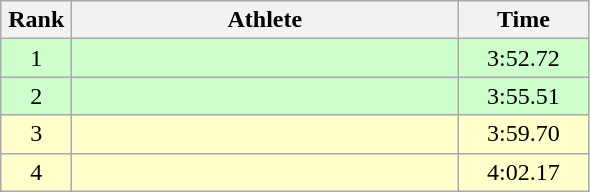<table class=wikitable style="text-align:center">
<tr>
<th width=40>Rank</th>
<th width=250>Athlete</th>
<th width=80>Time</th>
</tr>
<tr bgcolor="ccffcc">
<td>1</td>
<td align=left></td>
<td>3:52.72</td>
</tr>
<tr bgcolor="ccffcc">
<td>2</td>
<td align=left></td>
<td>3:55.51</td>
</tr>
<tr bgcolor="ffffcc">
<td>3</td>
<td align=left></td>
<td>3:59.70</td>
</tr>
<tr bgcolor="ffffcc">
<td>4</td>
<td align=left></td>
<td>4:02.17</td>
</tr>
</table>
